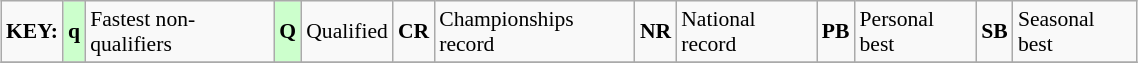<table class="wikitable" style="margin:0.5em auto; font-size:90%;position:relative;" width=60%>
<tr>
<td><strong>KEY:</strong></td>
<td bgcolor=ccffcc align=center><strong>q</strong></td>
<td>Fastest non-qualifiers</td>
<td bgcolor=ccffcc align=center><strong>Q</strong></td>
<td>Qualified</td>
<td align=center><strong>CR</strong></td>
<td>Championships record</td>
<td align=center><strong>NR</strong></td>
<td>National record</td>
<td align=center><strong>PB</strong></td>
<td>Personal best</td>
<td align=center><strong>SB</strong></td>
<td>Seasonal best</td>
</tr>
<tr>
</tr>
</table>
